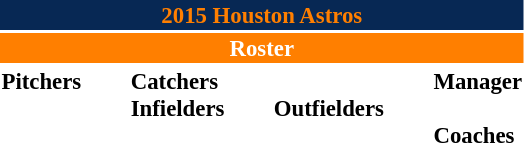<table class="toccolours" style="font-size: 95%;">
<tr>
<th colspan="10" style="background:#072854; color:#FF7F00; text-align:center;">2015 Houston Astros</th>
</tr>
<tr>
<td colspan="10" style="background:#FF7F00; color:white; text-align:center;"><strong>Roster</strong></td>
</tr>
<tr>
<td valign="top"><strong>Pitchers</strong><br>






















</td>
<td style="width:25px;"></td>
<td valign="top"><strong>Catchers</strong><br>


<strong>Infielders</strong>








</td>
<td style="width:25px;"></td>
<td valign="top"><br><strong>Outfielders</strong>









</td>
<td style="width:25px;"></td>
<td valign="top"><strong>Manager</strong><br><br><strong>Coaches</strong>
 
 
 
 
 
 
 
 
 </td>
</tr>
</table>
